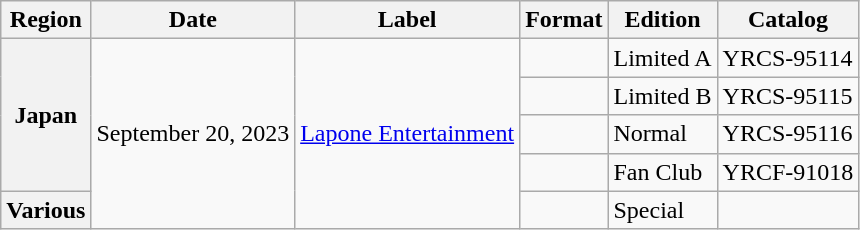<table class="wikitable plainrowheaders">
<tr>
<th>Region</th>
<th>Date</th>
<th>Label</th>
<th>Format</th>
<th>Edition</th>
<th>Catalog</th>
</tr>
<tr>
<th rowspan="4" scope="row">Japan</th>
<td rowspan="5">September 20, 2023</td>
<td rowspan="5"><a href='#'>Lapone Entertainment</a></td>
<td></td>
<td>Limited A</td>
<td>YRCS-95114</td>
</tr>
<tr>
<td></td>
<td>Limited B</td>
<td>YRCS-95115</td>
</tr>
<tr>
<td></td>
<td>Normal</td>
<td>YRCS-95116</td>
</tr>
<tr>
<td></td>
<td>Fan Club</td>
<td>YRCF-91018</td>
</tr>
<tr>
<th scope="row">Various</th>
<td></td>
<td>Special</td>
<td></td>
</tr>
</table>
